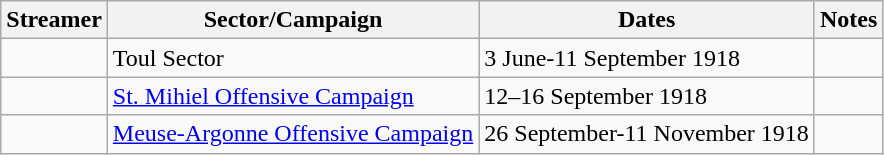<table class="wikitable">
<tr>
<th>Streamer</th>
<th>Sector/Campaign</th>
<th>Dates</th>
<th>Notes</th>
</tr>
<tr>
<td></td>
<td>Toul Sector</td>
<td>3 June-11 September 1918</td>
<td></td>
</tr>
<tr>
<td></td>
<td><a href='#'>St. Mihiel Offensive Campaign</a></td>
<td>12–16 September 1918</td>
<td></td>
</tr>
<tr>
<td></td>
<td><a href='#'>Meuse-Argonne Offensive Campaign</a></td>
<td>26 September-11 November 1918</td>
<td></td>
</tr>
</table>
